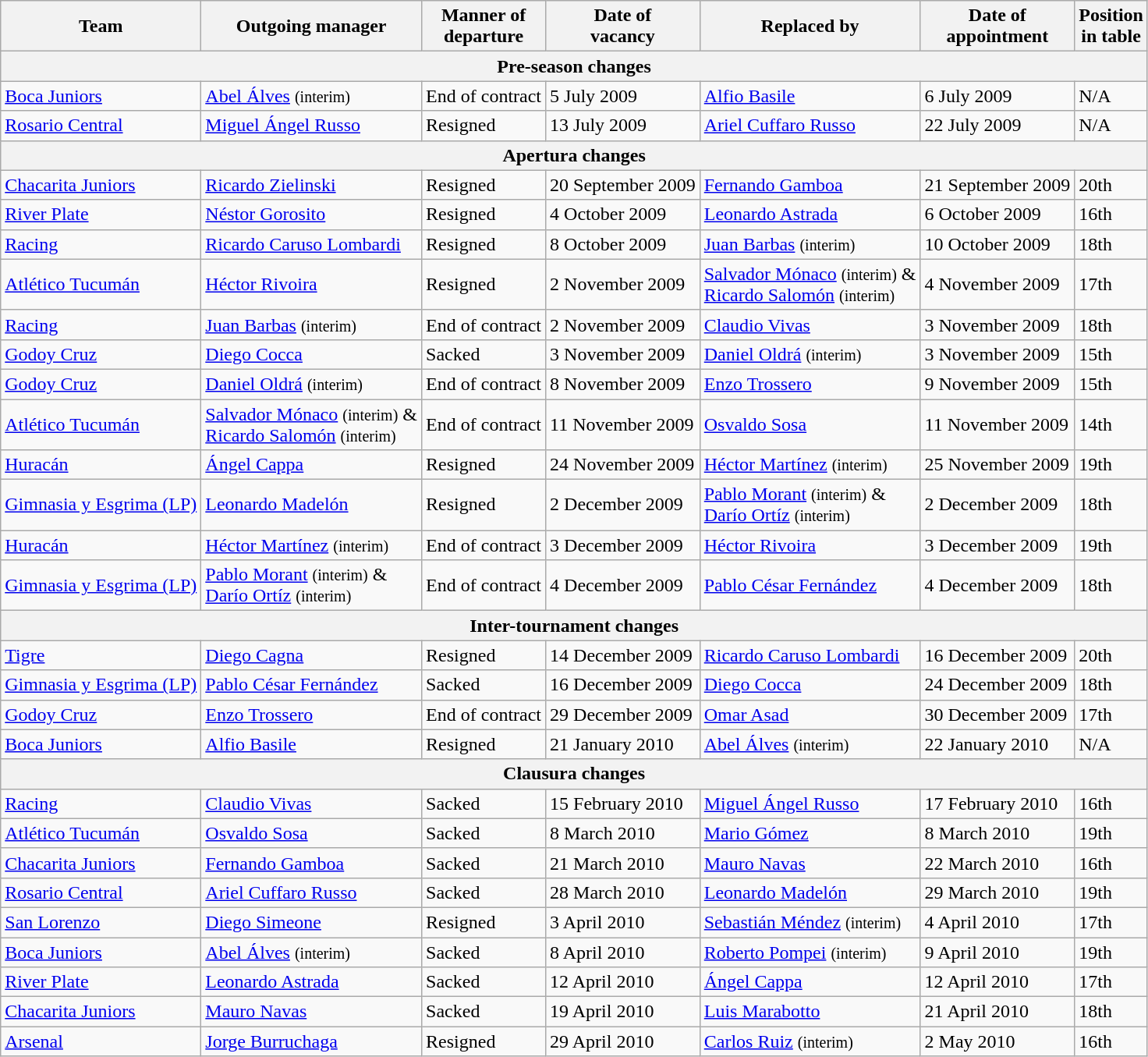<table class="wikitable" border="1">
<tr>
<th>Team</th>
<th>Outgoing manager</th>
<th>Manner of<br>departure</th>
<th>Date of<br>vacancy</th>
<th>Replaced by</th>
<th>Date of<br>appointment</th>
<th>Position<br>in table</th>
</tr>
<tr>
<th colspan=7>Pre-season changes</th>
</tr>
<tr>
<td><a href='#'>Boca Juniors</a></td>
<td><a href='#'>Abel Álves</a> <small>(interim)</small></td>
<td>End of contract</td>
<td>5 July 2009</td>
<td><a href='#'>Alfio Basile</a></td>
<td>6 July 2009</td>
<td>N/A</td>
</tr>
<tr>
<td><a href='#'>Rosario Central</a></td>
<td><a href='#'>Miguel Ángel Russo</a></td>
<td>Resigned</td>
<td>13 July 2009</td>
<td><a href='#'>Ariel Cuffaro Russo</a></td>
<td>22 July 2009</td>
<td>N/A</td>
</tr>
<tr>
<th colspan=7>Apertura changes</th>
</tr>
<tr>
<td><a href='#'>Chacarita Juniors</a></td>
<td><a href='#'>Ricardo Zielinski</a></td>
<td>Resigned</td>
<td>20 September 2009</td>
<td><a href='#'>Fernando Gamboa</a></td>
<td>21 September 2009</td>
<td>20th</td>
</tr>
<tr>
<td><a href='#'>River Plate</a></td>
<td><a href='#'>Néstor Gorosito</a></td>
<td>Resigned</td>
<td>4 October 2009</td>
<td><a href='#'>Leonardo Astrada</a></td>
<td>6 October 2009</td>
<td>16th</td>
</tr>
<tr>
<td><a href='#'>Racing</a></td>
<td><a href='#'>Ricardo Caruso Lombardi</a></td>
<td>Resigned</td>
<td>8 October 2009</td>
<td><a href='#'>Juan Barbas</a>  <small>(interim)</small></td>
<td>10 October 2009</td>
<td>18th</td>
</tr>
<tr>
<td><a href='#'>Atlético Tucumán</a></td>
<td><a href='#'>Héctor Rivoira</a></td>
<td>Resigned</td>
<td>2 November 2009</td>
<td><a href='#'>Salvador Mónaco</a> <small>(interim)</small> &<br><a href='#'>Ricardo Salomón</a> <small>(interim)</small></td>
<td>4 November 2009</td>
<td>17th</td>
</tr>
<tr>
<td><a href='#'>Racing</a></td>
<td><a href='#'>Juan Barbas</a> <small>(interim)</small></td>
<td>End of contract</td>
<td>2 November 2009</td>
<td><a href='#'>Claudio Vivas</a></td>
<td>3 November 2009</td>
<td>18th</td>
</tr>
<tr>
<td><a href='#'>Godoy Cruz</a></td>
<td><a href='#'>Diego Cocca</a></td>
<td>Sacked</td>
<td>3 November 2009</td>
<td><a href='#'>Daniel Oldrá</a> <small>(interim)</small></td>
<td>3 November 2009</td>
<td>15th</td>
</tr>
<tr>
<td><a href='#'>Godoy Cruz</a></td>
<td><a href='#'>Daniel Oldrá</a> <small>(interim)</small></td>
<td>End of contract</td>
<td>8 November 2009</td>
<td><a href='#'>Enzo Trossero</a></td>
<td>9 November 2009</td>
<td>15th</td>
</tr>
<tr>
<td><a href='#'>Atlético Tucumán</a></td>
<td><a href='#'>Salvador Mónaco</a> <small>(interim)</small> &<br><a href='#'>Ricardo Salomón</a> <small>(interim)</small></td>
<td>End of contract</td>
<td>11 November 2009</td>
<td><a href='#'>Osvaldo Sosa</a></td>
<td>11 November 2009</td>
<td>14th</td>
</tr>
<tr>
<td><a href='#'>Huracán</a></td>
<td><a href='#'>Ángel Cappa</a></td>
<td>Resigned</td>
<td>24 November 2009</td>
<td><a href='#'>Héctor Martínez</a> <small>(interim)</small></td>
<td>25 November 2009</td>
<td>19th</td>
</tr>
<tr>
<td><a href='#'>Gimnasia y Esgrima (LP)</a></td>
<td><a href='#'>Leonardo Madelón</a></td>
<td>Resigned</td>
<td>2 December 2009</td>
<td><a href='#'>Pablo Morant</a> <small>(interim)</small> &<br><a href='#'>Darío Ortíz</a> <small>(interim)</small></td>
<td>2 December 2009</td>
<td>18th</td>
</tr>
<tr>
<td><a href='#'>Huracán</a></td>
<td><a href='#'>Héctor Martínez</a> <small>(interim)</small></td>
<td>End of contract</td>
<td>3 December 2009</td>
<td><a href='#'>Héctor Rivoira</a></td>
<td>3 December 2009</td>
<td>19th</td>
</tr>
<tr>
<td><a href='#'>Gimnasia y Esgrima (LP)</a></td>
<td><a href='#'>Pablo Morant</a> <small>(interim)</small> &<br><a href='#'>Darío Ortíz</a> <small>(interim)</small></td>
<td>End of contract</td>
<td>4 December 2009</td>
<td><a href='#'>Pablo César Fernández</a></td>
<td>4 December 2009</td>
<td>18th</td>
</tr>
<tr>
<th colspan=7>Inter-tournament changes</th>
</tr>
<tr>
<td><a href='#'>Tigre</a></td>
<td><a href='#'>Diego Cagna</a></td>
<td>Resigned</td>
<td>14 December 2009</td>
<td><a href='#'>Ricardo Caruso Lombardi</a></td>
<td>16 December 2009</td>
<td>20th</td>
</tr>
<tr>
<td><a href='#'>Gimnasia y Esgrima (LP)</a></td>
<td><a href='#'>Pablo César Fernández</a></td>
<td>Sacked</td>
<td>16 December 2009</td>
<td><a href='#'>Diego Cocca</a></td>
<td>24 December 2009</td>
<td>18th</td>
</tr>
<tr>
<td><a href='#'>Godoy Cruz</a></td>
<td><a href='#'>Enzo Trossero</a></td>
<td>End of contract</td>
<td>29 December 2009</td>
<td><a href='#'>Omar Asad</a></td>
<td>30 December 2009</td>
<td>17th</td>
</tr>
<tr>
<td><a href='#'>Boca Juniors</a></td>
<td><a href='#'>Alfio Basile</a></td>
<td>Resigned</td>
<td>21 January 2010</td>
<td><a href='#'>Abel Álves</a> <small>(interim)</small></td>
<td>22 January 2010</td>
<td>N/A</td>
</tr>
<tr>
<th colspan=7>Clausura changes</th>
</tr>
<tr>
<td><a href='#'>Racing</a></td>
<td><a href='#'>Claudio Vivas</a></td>
<td>Sacked</td>
<td>15 February 2010</td>
<td><a href='#'>Miguel Ángel Russo</a></td>
<td>17 February 2010</td>
<td>16th</td>
</tr>
<tr>
<td><a href='#'>Atlético Tucumán</a></td>
<td><a href='#'>Osvaldo Sosa</a></td>
<td>Sacked</td>
<td>8 March 2010</td>
<td><a href='#'>Mario Gómez</a></td>
<td>8 March 2010</td>
<td>19th</td>
</tr>
<tr>
<td><a href='#'>Chacarita Juniors</a></td>
<td><a href='#'>Fernando Gamboa</a></td>
<td>Sacked</td>
<td>21 March 2010</td>
<td><a href='#'>Mauro Navas</a></td>
<td>22 March 2010</td>
<td>16th</td>
</tr>
<tr>
<td><a href='#'>Rosario Central</a></td>
<td><a href='#'>Ariel Cuffaro Russo</a></td>
<td>Sacked</td>
<td>28 March 2010</td>
<td><a href='#'>Leonardo Madelón</a></td>
<td>29 March 2010</td>
<td>19th</td>
</tr>
<tr>
<td><a href='#'>San Lorenzo</a></td>
<td><a href='#'>Diego Simeone</a></td>
<td>Resigned</td>
<td>3 April 2010</td>
<td><a href='#'>Sebastián Méndez</a> <small>(interim)</small></td>
<td>4 April 2010</td>
<td>17th</td>
</tr>
<tr>
<td><a href='#'>Boca Juniors</a></td>
<td><a href='#'>Abel Álves</a> <small>(interim)</small></td>
<td>Sacked</td>
<td>8 April 2010</td>
<td><a href='#'>Roberto Pompei</a> <small>(interim)</small></td>
<td>9 April 2010</td>
<td>19th</td>
</tr>
<tr>
<td><a href='#'>River Plate</a></td>
<td><a href='#'>Leonardo Astrada</a></td>
<td>Sacked</td>
<td>12 April 2010</td>
<td><a href='#'>Ángel Cappa</a></td>
<td>12 April 2010</td>
<td>17th</td>
</tr>
<tr>
<td><a href='#'>Chacarita Juniors</a></td>
<td><a href='#'>Mauro Navas</a></td>
<td>Sacked</td>
<td>19 April 2010</td>
<td><a href='#'>Luis Marabotto</a></td>
<td>21 April 2010</td>
<td>18th</td>
</tr>
<tr>
<td><a href='#'>Arsenal</a></td>
<td><a href='#'>Jorge Burruchaga</a></td>
<td>Resigned</td>
<td>29 April 2010</td>
<td><a href='#'>Carlos Ruiz</a> <small>(interim)</small></td>
<td>2 May 2010</td>
<td>16th</td>
</tr>
</table>
